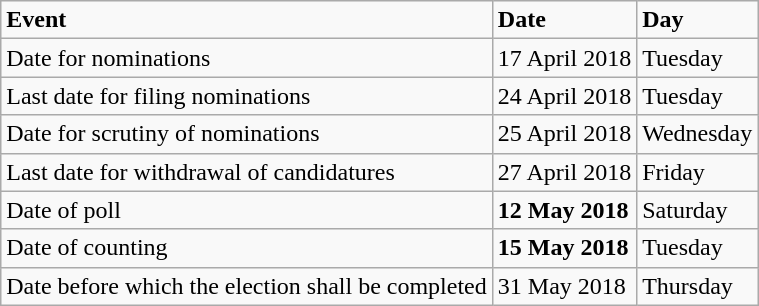<table class="wikitable">
<tr>
<td><strong>Event</strong></td>
<td><strong>Date</strong></td>
<td><strong>Day</strong></td>
</tr>
<tr>
<td>Date for nominations</td>
<td>17 April 2018</td>
<td>Tuesday</td>
</tr>
<tr>
<td>Last date for filing nominations</td>
<td>24 April 2018</td>
<td>Tuesday</td>
</tr>
<tr>
<td>Date for scrutiny of nominations</td>
<td>25 April 2018</td>
<td>Wednesday</td>
</tr>
<tr>
<td>Last date for withdrawal of candidatures</td>
<td>27 April 2018</td>
<td>Friday</td>
</tr>
<tr>
<td>Date of poll</td>
<td><strong>12 May 2018</strong></td>
<td>Saturday</td>
</tr>
<tr>
<td>Date of counting</td>
<td><strong>15 May 2018</strong></td>
<td>Tuesday</td>
</tr>
<tr>
<td>Date before which the election shall be completed</td>
<td>31 May 2018</td>
<td>Thursday</td>
</tr>
</table>
